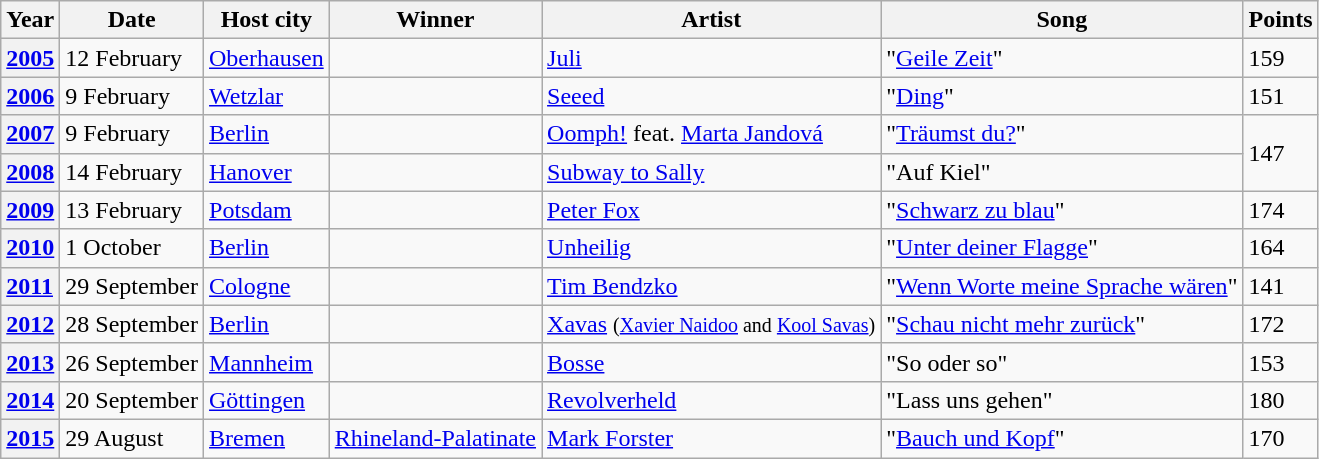<table class="wikitable sortable">
<tr>
<th scope="col" class="autorowspan">Year</th>
<th scope="col" class="unsortable">Date</th>
<th scope="col" class="autorowspan">Host city</th>
<th scope="col" class="autorowspan">Winner</th>
<th scope="col" class="autorowspan">Artist</th>
<th scope="col" class="autorowspan">Song</th>
<th scope="col" class="unsortable">Points</th>
</tr>
<tr>
<th style="text-align:left" scope="row"><a href='#'>2005</a></th>
<td>12 February</td>
<td> <a href='#'>Oberhausen</a></td>
<td></td>
<td><a href='#'>Juli</a></td>
<td>"<a href='#'>Geile Zeit</a>"</td>
<td>159</td>
</tr>
<tr>
<th style="text-align:left" scope="row"><a href='#'>2006</a></th>
<td>9 February</td>
<td> <a href='#'>Wetzlar</a></td>
<td></td>
<td><a href='#'>Seeed</a></td>
<td>"<a href='#'>Ding</a>"</td>
<td>151</td>
</tr>
<tr>
<th style="text-align:left" scope="row"><a href='#'>2007</a></th>
<td>9 February</td>
<td> <a href='#'>Berlin</a></td>
<td></td>
<td><a href='#'>Oomph!</a> feat. <a href='#'>Marta Jandová</a></td>
<td>"<a href='#'>Träumst du?</a>"</td>
<td rowspan="2">147</td>
</tr>
<tr>
<th style="text-align:left" scope="row"><a href='#'>2008</a></th>
<td>14 February</td>
<td> <a href='#'>Hanover</a></td>
<td></td>
<td><a href='#'>Subway to Sally</a></td>
<td>"Auf Kiel"</td>
</tr>
<tr>
<th style="text-align:left" scope="row"><a href='#'>2009</a></th>
<td>13 February</td>
<td> <a href='#'>Potsdam</a></td>
<td></td>
<td><a href='#'>Peter Fox</a></td>
<td>"<a href='#'>Schwarz zu blau</a>"</td>
<td>174</td>
</tr>
<tr>
<th style="text-align:left" scope="row"><a href='#'>2010</a></th>
<td>1 October</td>
<td> <a href='#'>Berlin</a></td>
<td></td>
<td><a href='#'>Unheilig</a></td>
<td>"<a href='#'>Unter deiner Flagge</a>"</td>
<td>164</td>
</tr>
<tr>
<th style="text-align:left" scope="row"><a href='#'>2011</a></th>
<td>29 September</td>
<td> <a href='#'>Cologne</a></td>
<td></td>
<td><a href='#'>Tim Bendzko</a></td>
<td>"<a href='#'>Wenn Worte meine Sprache wären</a>"</td>
<td>141</td>
</tr>
<tr>
<th style="text-align:left" scope="row"><a href='#'>2012</a></th>
<td>28 September</td>
<td> <a href='#'>Berlin</a></td>
<td></td>
<td><a href='#'>Xavas</a> <small>(<a href='#'>Xavier Naidoo</a> and <a href='#'>Kool Savas</a>)</small></td>
<td>"<a href='#'>Schau nicht mehr zurück</a>"</td>
<td>172</td>
</tr>
<tr>
<th style="text-align:left" scope="row"><a href='#'>2013</a></th>
<td>26 September</td>
<td> <a href='#'>Mannheim</a></td>
<td></td>
<td><a href='#'>Bosse</a></td>
<td>"So oder so"</td>
<td>153</td>
</tr>
<tr>
<th style="text-align:left" scope="row"><a href='#'>2014</a></th>
<td>20 September</td>
<td> <a href='#'>Göttingen</a></td>
<td></td>
<td><a href='#'>Revolverheld</a></td>
<td>"Lass uns gehen"</td>
<td>180</td>
</tr>
<tr>
<th style="text-align:left" scope="row"><a href='#'>2015</a></th>
<td>29 August</td>
<td> <a href='#'>Bremen</a></td>
<td> <a href='#'>Rhineland-Palatinate</a></td>
<td><a href='#'>Mark Forster</a></td>
<td>"<a href='#'>Bauch und Kopf</a>"</td>
<td>170</td>
</tr>
</table>
